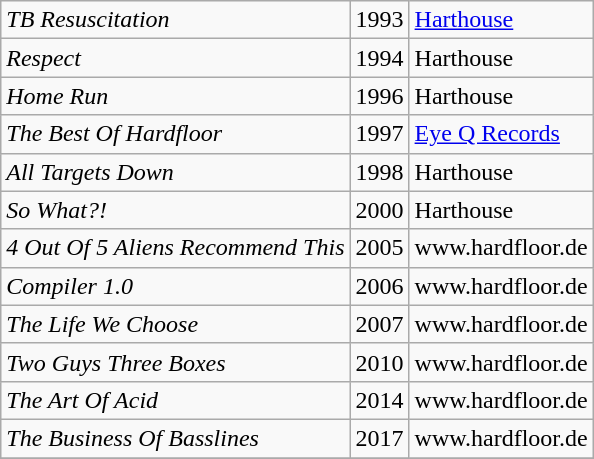<table class="wikitable">
<tr>
<td><em>TB Resuscitation</em></td>
<td>1993</td>
<td><a href='#'>Harthouse</a></td>
</tr>
<tr>
<td><em>Respect</em></td>
<td>1994</td>
<td>Harthouse</td>
</tr>
<tr>
<td><em>Home Run</em></td>
<td>1996</td>
<td>Harthouse</td>
</tr>
<tr>
<td><em>The Best Of Hardfloor</em></td>
<td>1997</td>
<td><a href='#'>Eye Q Records</a></td>
</tr>
<tr>
<td><em>All Targets Down</em></td>
<td>1998</td>
<td>Harthouse</td>
</tr>
<tr>
<td><em>So What?!</em></td>
<td>2000</td>
<td>Harthouse</td>
</tr>
<tr>
<td><em>4 Out Of 5 Aliens Recommend This</em></td>
<td>2005</td>
<td>www.hardfloor.de</td>
</tr>
<tr>
<td><em>Compiler 1.0</em></td>
<td>2006</td>
<td>www.hardfloor.de</td>
</tr>
<tr>
<td><em>The Life We Choose</em></td>
<td>2007</td>
<td>www.hardfloor.de</td>
</tr>
<tr>
<td><em>Two Guys Three Boxes</em></td>
<td>2010</td>
<td>www.hardfloor.de</td>
</tr>
<tr>
<td><em>The Art Of Acid</em></td>
<td>2014</td>
<td>www.hardfloor.de</td>
</tr>
<tr>
<td><em>The Business Of Basslines</em></td>
<td>2017</td>
<td>www.hardfloor.de</td>
</tr>
<tr>
</tr>
</table>
